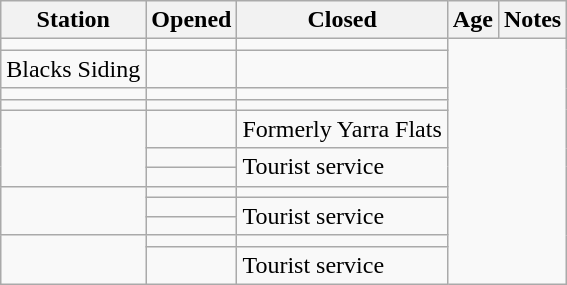<table class="wikitable sortable">
<tr>
<th>Station</th>
<th>Opened</th>
<th>Closed</th>
<th>Age</th>
<th scope=col class=unsortable>Notes</th>
</tr>
<tr>
<td></td>
<td></td>
<td></td>
</tr>
<tr>
<td>Blacks Siding</td>
<td></td>
<td></td>
</tr>
<tr>
<td></td>
<td></td>
<td></td>
</tr>
<tr>
<td></td>
<td></td>
<td></td>
</tr>
<tr>
<td rowspan="3"></td>
<td></td>
<td>Formerly Yarra Flats</td>
</tr>
<tr>
<td></td>
<td rowspan="2">Tourist service</td>
</tr>
<tr>
<td></td>
</tr>
<tr>
<td rowspan="3"></td>
<td></td>
<td></td>
</tr>
<tr>
<td></td>
<td rowspan="2">Tourist service</td>
</tr>
<tr>
<td></td>
</tr>
<tr>
<td rowspan="2"></td>
<td></td>
<td></td>
</tr>
<tr>
<td></td>
<td>Tourist service</td>
</tr>
</table>
